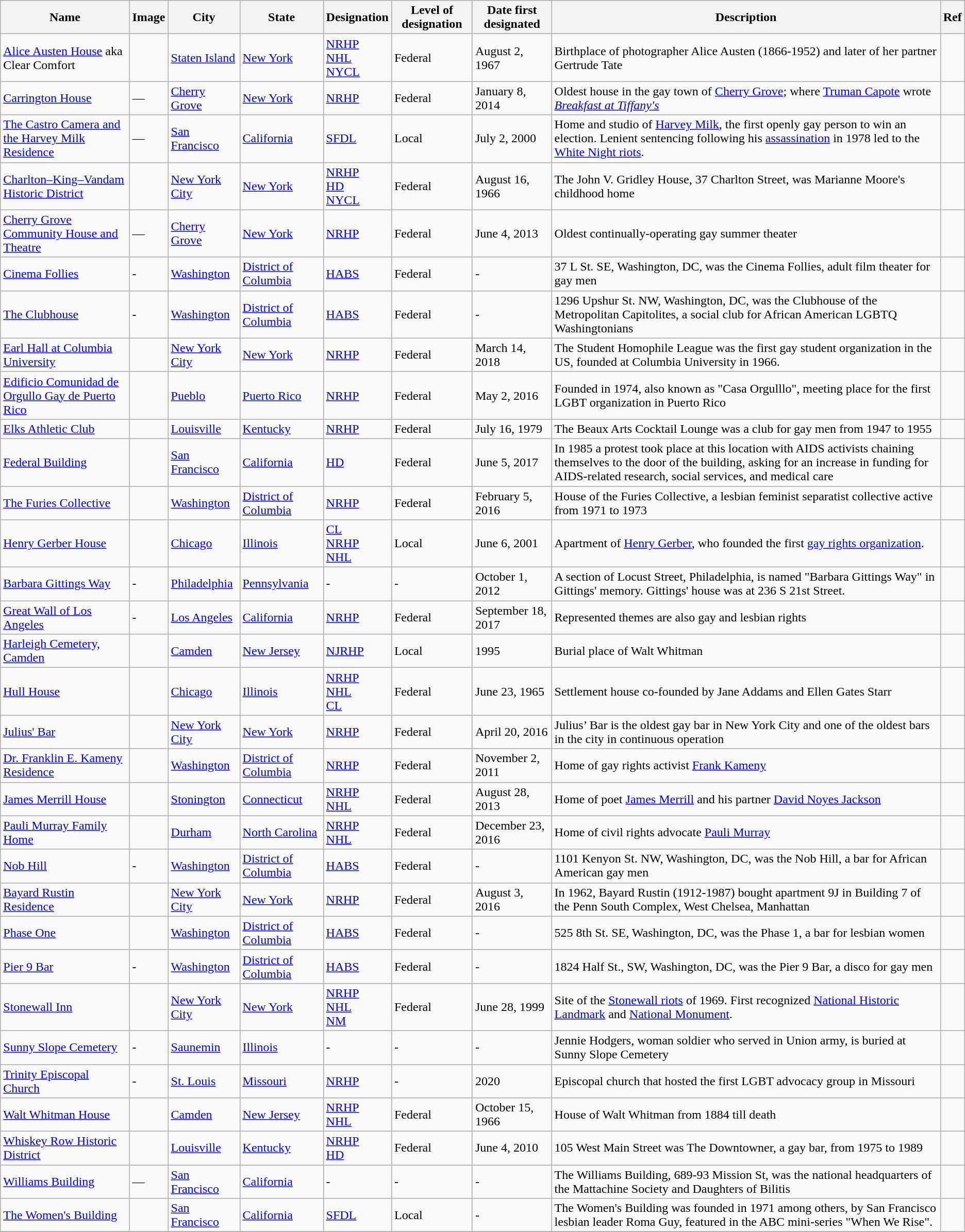<table class="wikitable sortable">
<tr>
<th><strong>Name</strong></th>
<th><strong>Image</strong></th>
<th><strong>City</strong></th>
<th><strong>State</strong></th>
<th><strong>Designation</strong></th>
<th><strong>Level of designation</strong></th>
<th><strong>Date first designated</strong></th>
<th><strong>Description</strong></th>
<th><strong>Ref</strong></th>
</tr>
<tr>
<td><a href='#'>Alice Austen House</a> aka Clear Comfort</td>
<td></td>
<td><a href='#'>Staten Island</a></td>
<td><a href='#'>New York</a></td>
<td><a href='#'>NRHP</a><br><a href='#'>NHL</a><br><a href='#'>NYCL</a></td>
<td>Federal</td>
<td>August 2, 1967</td>
<td>Birthplace of photographer Alice Austen (1866-1952) and later of her partner Gertrude Tate</td>
<td></td>
</tr>
<tr>
<td><a href='#'>Carrington House</a></td>
<td>—</td>
<td><a href='#'>Cherry Grove</a></td>
<td><a href='#'>New York</a></td>
<td><a href='#'>NRHP</a></td>
<td>Federal</td>
<td>January 8, 2014</td>
<td>Oldest house in the gay town of <a href='#'>Cherry Grove</a>; where <a href='#'>Truman Capote</a> wrote <em><a href='#'>Breakfast at Tiffany's</a></em></td>
<td></td>
</tr>
<tr>
<td><a href='#'>The Castro Camera and the Harvey Milk Residence</a></td>
<td>—</td>
<td><a href='#'>San Francisco</a></td>
<td><a href='#'>California</a></td>
<td><a href='#'>SFDL</a></td>
<td>Local</td>
<td>July 2, 2000</td>
<td>Home and studio of <a href='#'>Harvey Milk</a>, the first openly gay person to win an election. Lenient sentencing following his <a href='#'>assassination</a> in 1978 led to the <a href='#'>White Night riots</a>.</td>
<td></td>
</tr>
<tr>
<td><a href='#'>Charlton–King–Vandam Historic District</a></td>
<td></td>
<td><a href='#'>New York City</a></td>
<td><a href='#'>New York</a></td>
<td><a href='#'>NRHP</a><br><a href='#'>HD</a><br><a href='#'>NYCL</a></td>
<td>Federal</td>
<td>August 16, 1966</td>
<td>The John V. Gridley House, 37 Charlton Street, was Marianne Moore's childhood home</td>
<td></td>
</tr>
<tr>
<td><a href='#'>Cherry Grove Community House and Theatre</a></td>
<td>—</td>
<td><a href='#'>Cherry Grove</a></td>
<td><a href='#'>New York</a></td>
<td><a href='#'>NRHP</a></td>
<td>Federal</td>
<td>June 4, 2013</td>
<td>Oldest continually-operating gay summer theater</td>
<td></td>
</tr>
<tr>
<td><a href='#'>Cinema Follies</a></td>
<td>-</td>
<td><a href='#'>Washington</a></td>
<td><a href='#'>District of Columbia</a></td>
<td><a href='#'>HABS</a></td>
<td>Federal</td>
<td>-</td>
<td>37 L St. SE, Washington, DC, was the Cinema Follies, adult film theater for gay men</td>
<td></td>
</tr>
<tr>
<td><a href='#'>The Clubhouse</a></td>
<td>-</td>
<td><a href='#'>Washington</a></td>
<td><a href='#'>District of Columbia</a></td>
<td><a href='#'>HABS</a></td>
<td>Federal</td>
<td>-</td>
<td>1296 Upshur St. NW, Washington, DC, was the Clubhouse of the Metropolitan Capitolites, a social club for African American LGBTQ Washingtonians</td>
<td></td>
</tr>
<tr>
<td><a href='#'>Earl Hall at Columbia University</a></td>
<td></td>
<td><a href='#'>New York City</a></td>
<td><a href='#'>New York</a></td>
<td><a href='#'>NRHP</a></td>
<td>Federal</td>
<td>March 14, 2018</td>
<td>The Student Homophile League was the first gay student organization in the US, founded at Columbia University in 1966.</td>
<td></td>
</tr>
<tr>
<td><a href='#'>Edificio Comunidad de Orgullo Gay de Puerto Rico</a></td>
<td></td>
<td><a href='#'>Pueblo</a></td>
<td><a href='#'>Puerto Rico</a></td>
<td><a href='#'>NRHP</a></td>
<td>Federal</td>
<td>May 2, 2016</td>
<td>Founded in 1974, also known as "Casa Orgulllo", meeting place for the first LGBT organization in Puerto Rico</td>
<td></td>
</tr>
<tr>
<td><a href='#'>Elks Athletic Club</a></td>
<td></td>
<td><a href='#'>Louisville</a></td>
<td><a href='#'>Kentucky</a></td>
<td><a href='#'>NRHP</a></td>
<td>Federal</td>
<td>July 16, 1979</td>
<td>The Beaux Arts Cocktail Lounge was a club for gay men from 1947 to 1955</td>
<td></td>
</tr>
<tr>
<td><a href='#'>Federal Building</a></td>
<td></td>
<td><a href='#'>San Francisco</a></td>
<td><a href='#'>California</a></td>
<td><a href='#'>HD</a></td>
<td>Federal</td>
<td>June 5, 2017</td>
<td>In 1985 a protest took place at this location with AIDS activists chaining themselves to the door of the building, asking for an increase in funding for AIDS-related research, social services, and medical care</td>
<td></td>
</tr>
<tr>
<td><a href='#'>The Furies Collective</a></td>
<td></td>
<td><a href='#'>Washington</a></td>
<td><a href='#'>District of Columbia</a></td>
<td><a href='#'>NRHP</a></td>
<td>Federal</td>
<td>February 5, 2016</td>
<td>House of the Furies Collective, a lesbian feminist separatist collective active from 1971 to 1973</td>
<td></td>
</tr>
<tr>
<td><a href='#'>Henry Gerber House</a></td>
<td></td>
<td><a href='#'>Chicago</a></td>
<td><a href='#'>Illinois</a></td>
<td><a href='#'>CL</a><br><a href='#'>NRHP</a><br><a href='#'>NHL</a></td>
<td>Local</td>
<td>June 6, 2001</td>
<td>Apartment of <a href='#'>Henry Gerber</a>, who founded the first <a href='#'>gay rights organization</a>.</td>
<td></td>
</tr>
<tr>
<td><a href='#'>Barbara Gittings Way</a></td>
<td>-</td>
<td><a href='#'>Philadelphia</a></td>
<td><a href='#'>Pennsylvania</a></td>
<td>-</td>
<td>-</td>
<td>October 1, 2012</td>
<td>A section of Locust Street, Philadelphia, is named "Barbara Gittings Way" in Gittings' memory. Gittings' house was at 236 S 21st Street.</td>
<td></td>
</tr>
<tr>
<td><a href='#'>Great Wall of Los Angeles</a></td>
<td>-</td>
<td><a href='#'>Los Angeles</a></td>
<td><a href='#'>California</a></td>
<td><a href='#'>NRHP</a></td>
<td>Federal</td>
<td>September 18, 2017</td>
<td>Represented themes are also gay and lesbian rights</td>
<td></td>
</tr>
<tr>
<td><a href='#'>Harleigh Cemetery, Camden</a></td>
<td></td>
<td><a href='#'>Camden</a></td>
<td><a href='#'>New Jersey</a></td>
<td><a href='#'>NJRHP</a></td>
<td>Local</td>
<td>1995</td>
<td>Burial place of Walt Whitman</td>
<td></td>
</tr>
<tr>
<td><a href='#'>Hull House</a></td>
<td></td>
<td><a href='#'>Chicago</a></td>
<td><a href='#'>Illinois</a></td>
<td><a href='#'>NRHP</a><br><a href='#'>NHL</a><br><a href='#'>CL</a></td>
<td>Federal</td>
<td>June 23, 1965</td>
<td>Settlement house co-founded by Jane Addams and Ellen Gates Starr</td>
<td></td>
</tr>
<tr>
<td><a href='#'>Julius' Bar</a></td>
<td></td>
<td><a href='#'>New York City</a></td>
<td><a href='#'>New York</a></td>
<td><a href='#'>NRHP</a></td>
<td>Federal</td>
<td>April 20, 2016</td>
<td>Julius’ Bar is the oldest gay bar in New York City and one of the oldest bars in the city in continuous operation</td>
<td></td>
</tr>
<tr>
<td><a href='#'>Dr. Franklin E. Kameny Residence</a></td>
<td></td>
<td><a href='#'>Washington</a></td>
<td><a href='#'>District of Columbia</a></td>
<td><a href='#'>NRHP</a></td>
<td>Federal</td>
<td>November 2, 2011</td>
<td>Home of gay rights activist <a href='#'>Frank Kameny</a></td>
<td></td>
</tr>
<tr>
<td><a href='#'>James Merrill House</a></td>
<td></td>
<td><a href='#'>Stonington</a></td>
<td><a href='#'>Connecticut</a></td>
<td><a href='#'>NRHP</a><br><a href='#'>NHL</a></td>
<td>Federal</td>
<td>August 28, 2013</td>
<td>Home of poet <a href='#'>James Merrill</a> and his partner <a href='#'>David Noyes Jackson</a></td>
<td></td>
</tr>
<tr>
<td><a href='#'>Pauli Murray Family Home</a></td>
<td></td>
<td><a href='#'>Durham</a></td>
<td><a href='#'>North Carolina</a></td>
<td><a href='#'>NRHP</a><br><a href='#'>NHL</a></td>
<td>Federal</td>
<td>December 23, 2016</td>
<td>Home of civil rights advocate <a href='#'>Pauli Murray</a></td>
<td></td>
</tr>
<tr>
<td><a href='#'>Nob Hill</a></td>
<td>-</td>
<td><a href='#'>Washington</a></td>
<td><a href='#'>District of Columbia</a></td>
<td><a href='#'>HABS</a></td>
<td>Federal</td>
<td>-</td>
<td>1101 Kenyon St. NW, Washington, DC, was the Nob Hill, a bar for African American gay men</td>
<td></td>
</tr>
<tr>
<td><a href='#'>Bayard Rustin Residence</a></td>
<td></td>
<td><a href='#'>New York City</a></td>
<td><a href='#'>New York</a></td>
<td><a href='#'>NRHP</a></td>
<td>Federal</td>
<td>August 3, 2016</td>
<td>In 1962, Bayard Rustin (1912-1987) bought apartment 9J in Building 7 of the Penn South Complex, West Chelsea, Manhattan</td>
<td></td>
</tr>
<tr>
<td><a href='#'>Phase One</a></td>
<td></td>
<td><a href='#'>Washington</a></td>
<td><a href='#'>District of Columbia</a></td>
<td><a href='#'>HABS</a></td>
<td>Federal</td>
<td>-</td>
<td>525 8th St. SE, Washington, DC, was the Phase 1, a bar for lesbian women</td>
<td></td>
</tr>
<tr>
<td><a href='#'>Pier 9 Bar</a></td>
<td>-</td>
<td><a href='#'>Washington</a></td>
<td><a href='#'>District of Columbia</a></td>
<td><a href='#'>HABS</a></td>
<td>Federal</td>
<td>-</td>
<td>1824 Half St., SW, Washington, DC, was the Pier 9 Bar, a disco for gay men</td>
<td></td>
</tr>
<tr>
<td><a href='#'>Stonewall Inn</a></td>
<td></td>
<td><a href='#'>New York City</a></td>
<td><a href='#'>New York</a></td>
<td><a href='#'>NRHP</a><br><a href='#'>NHL</a><br><a href='#'>NM</a></td>
<td>Federal</td>
<td>June 28, 1999</td>
<td>Site of the <a href='#'>Stonewall riots</a> of 1969. First recognized <a href='#'>National Historic Landmark</a> and <a href='#'>National Monument</a>.</td>
<td></td>
</tr>
<tr>
<td><a href='#'>Sunny Slope Cemetery</a></td>
<td>-</td>
<td><a href='#'>Saunemin</a></td>
<td><a href='#'>Illinois</a></td>
<td>-</td>
<td>-</td>
<td>-</td>
<td>Jennie Hodgers, woman soldier who served in Union army, is buried at Sunny Slope Cemetery</td>
<td></td>
</tr>
<tr>
<td><a href='#'>Trinity Episcopal Church</a></td>
<td>-</td>
<td><a href='#'>St. Louis</a></td>
<td><a href='#'>Missouri</a></td>
<td><a href='#'>NRHP</a></td>
<td>-</td>
<td>2020</td>
<td>Episcopal church that hosted the first LGBT advocacy group in Missouri</td>
<td></td>
</tr>
<tr>
<td><a href='#'>Walt Whitman House</a></td>
<td></td>
<td><a href='#'>Camden</a></td>
<td><a href='#'>New Jersey</a></td>
<td><a href='#'>NRHP</a><br><a href='#'>NHL</a></td>
<td>Federal</td>
<td>October 15, 1966</td>
<td>House of Walt Whitman from 1884 till death</td>
<td></td>
</tr>
<tr>
<td><a href='#'>Whiskey Row Historic District</a></td>
<td></td>
<td><a href='#'>Louisville</a></td>
<td><a href='#'>Kentucky</a></td>
<td><a href='#'>NRHP</a><br><a href='#'>HD</a></td>
<td>Federal</td>
<td>June 4, 2010</td>
<td>105 West Main Street was The Downtowner, a gay bar, from 1975 to 1989</td>
<td></td>
</tr>
<tr>
<td><a href='#'>Williams Building</a></td>
<td>—</td>
<td><a href='#'>San Francisco</a></td>
<td><a href='#'>California</a></td>
<td>-</td>
<td>-</td>
<td>-</td>
<td>The Williams Building, 689-93 Mission St, was the national headquarters of the Mattachine Society and Daughters of Bilitis</td>
<td></td>
</tr>
<tr>
<td><a href='#'>The Women's Building</a></td>
<td></td>
<td><a href='#'>San Francisco</a></td>
<td><a href='#'>California</a></td>
<td><a href='#'>SFDL</a></td>
<td>Local</td>
<td>-</td>
<td>The Women's Building was founded in 1971 among others, by San Francisco lesbian leader Roma Guy, featured in the ABC mini-series "When We Rise".</td>
<td></td>
</tr>
<tr>
</tr>
</table>
